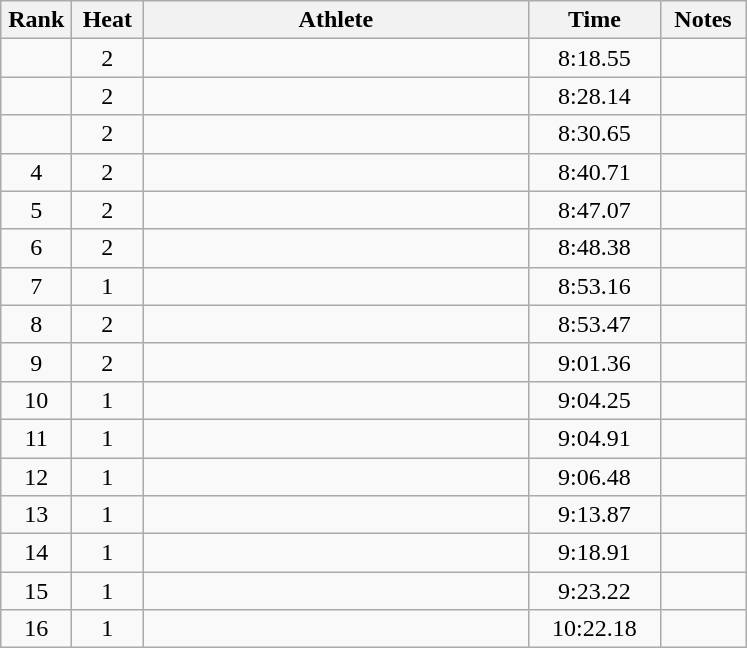<table class="wikitable" style="text-align:center">
<tr>
<th width=40>Rank</th>
<th width=40>Heat</th>
<th width=250>Athlete</th>
<th width=80>Time</th>
<th width=50>Notes</th>
</tr>
<tr>
<td></td>
<td>2</td>
<td align=left></td>
<td>8:18.55</td>
<td></td>
</tr>
<tr>
<td></td>
<td>2</td>
<td align=left></td>
<td>8:28.14</td>
<td></td>
</tr>
<tr>
<td></td>
<td>2</td>
<td align=left></td>
<td>8:30.65</td>
<td></td>
</tr>
<tr>
<td>4</td>
<td>2</td>
<td align=left></td>
<td>8:40.71</td>
<td></td>
</tr>
<tr>
<td>5</td>
<td>2</td>
<td align=left></td>
<td>8:47.07</td>
<td></td>
</tr>
<tr>
<td>6</td>
<td>2</td>
<td align=left></td>
<td>8:48.38</td>
<td></td>
</tr>
<tr>
<td>7</td>
<td>1</td>
<td align=left></td>
<td>8:53.16</td>
<td></td>
</tr>
<tr>
<td>8</td>
<td>2</td>
<td align=left></td>
<td>8:53.47</td>
<td></td>
</tr>
<tr>
<td>9</td>
<td>2</td>
<td align=left></td>
<td>9:01.36</td>
<td></td>
</tr>
<tr>
<td>10</td>
<td>1</td>
<td align=left></td>
<td>9:04.25</td>
<td></td>
</tr>
<tr>
<td>11</td>
<td>1</td>
<td align=left></td>
<td>9:04.91</td>
<td></td>
</tr>
<tr>
<td>12</td>
<td>1</td>
<td align=left></td>
<td>9:06.48</td>
<td></td>
</tr>
<tr>
<td>13</td>
<td>1</td>
<td align=left></td>
<td>9:13.87</td>
<td></td>
</tr>
<tr>
<td>14</td>
<td>1</td>
<td align=left></td>
<td>9:18.91</td>
<td></td>
</tr>
<tr>
<td>15</td>
<td>1</td>
<td align=left></td>
<td>9:23.22</td>
<td></td>
</tr>
<tr>
<td>16</td>
<td>1</td>
<td align=left></td>
<td>10:22.18</td>
<td></td>
</tr>
</table>
